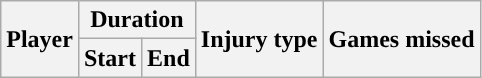<table class="wikitable sortable collapsible collapsed" style="text-align:center;">
<tr>
<th rowspan="2">Player</th>
<th colspan="2">Duration</th>
<th rowspan="2">Injury type</th>
<th rowspan="2">Games missed</th>
</tr>
<tr>
<th>Start</th>
<th>End<br></th>
</tr>
</table>
